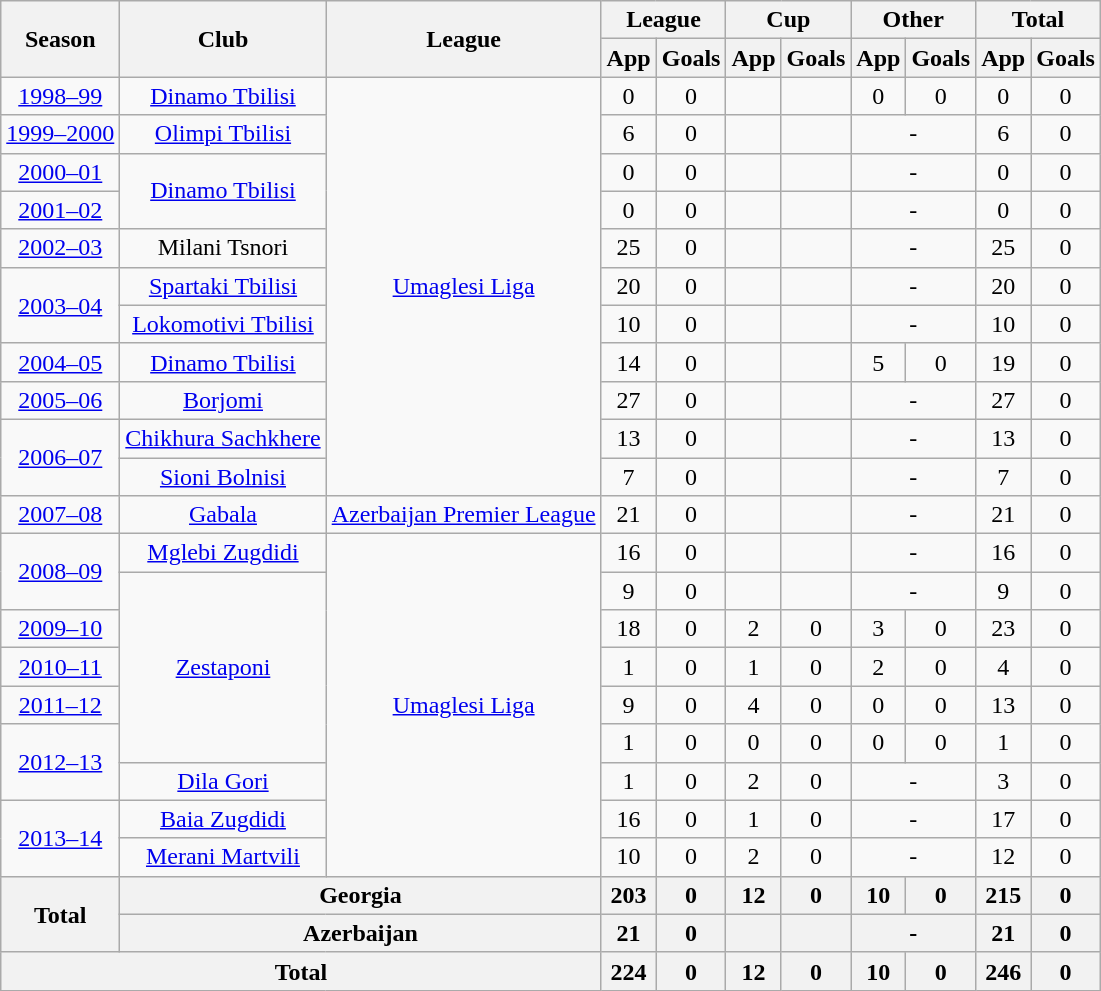<table class="wikitable">
<tr>
<th rowspan=2>Season</th>
<th ! rowspan=2>Club</th>
<th ! rowspan=2>League</th>
<th ! colspan=2>League</th>
<th ! colspan=2>Cup</th>
<th ! colspan=2>Other</th>
<th colspan=3>Total</th>
</tr>
<tr>
<th>App</th>
<th>Goals</th>
<th>App</th>
<th>Goals</th>
<th>App</th>
<th>Goals</th>
<th>App</th>
<th>Goals</th>
</tr>
<tr align=center>
<td><a href='#'>1998–99</a></td>
<td><a href='#'>Dinamo Tbilisi</a></td>
<td rowspan="11"><a href='#'>Umaglesi Liga</a></td>
<td>0</td>
<td>0</td>
<td></td>
<td></td>
<td>0</td>
<td>0</td>
<td>0</td>
<td>0</td>
</tr>
<tr align=center>
<td><a href='#'>1999–2000</a></td>
<td><a href='#'>Olimpi Tbilisi</a></td>
<td>6</td>
<td>0</td>
<td></td>
<td></td>
<td colspan="2">-</td>
<td>6</td>
<td>0</td>
</tr>
<tr align=center>
<td><a href='#'>2000–01</a></td>
<td rowspan="2"><a href='#'>Dinamo Tbilisi</a></td>
<td>0</td>
<td>0</td>
<td></td>
<td></td>
<td colspan="2">-</td>
<td>0</td>
<td>0</td>
</tr>
<tr align=center>
<td><a href='#'>2001–02</a></td>
<td>0</td>
<td>0</td>
<td></td>
<td></td>
<td colspan="2">-</td>
<td>0</td>
<td>0</td>
</tr>
<tr align=center>
<td><a href='#'>2002–03</a></td>
<td>Milani Tsnori</td>
<td>25</td>
<td>0</td>
<td></td>
<td></td>
<td colspan="2">-</td>
<td>25</td>
<td>0</td>
</tr>
<tr align=center>
<td rowspan="2"><a href='#'>2003–04</a></td>
<td><a href='#'>Spartaki Tbilisi</a></td>
<td>20</td>
<td>0</td>
<td></td>
<td></td>
<td colspan="2">-</td>
<td>20</td>
<td>0</td>
</tr>
<tr align=center>
<td><a href='#'>Lokomotivi Tbilisi</a></td>
<td>10</td>
<td>0</td>
<td></td>
<td></td>
<td colspan="2">-</td>
<td>10</td>
<td>0</td>
</tr>
<tr align=center>
<td><a href='#'>2004–05</a></td>
<td><a href='#'>Dinamo Tbilisi</a></td>
<td>14</td>
<td>0</td>
<td></td>
<td></td>
<td>5</td>
<td>0</td>
<td>19</td>
<td>0</td>
</tr>
<tr align=center>
<td><a href='#'>2005–06</a></td>
<td><a href='#'>Borjomi</a></td>
<td>27</td>
<td>0</td>
<td></td>
<td></td>
<td colspan="2">-</td>
<td>27</td>
<td>0</td>
</tr>
<tr align=center>
<td rowspan="2"><a href='#'>2006–07</a></td>
<td><a href='#'>Chikhura Sachkhere</a></td>
<td>13</td>
<td>0</td>
<td></td>
<td></td>
<td colspan="2">-</td>
<td>13</td>
<td>0</td>
</tr>
<tr align=center>
<td><a href='#'>Sioni Bolnisi</a></td>
<td>7</td>
<td>0</td>
<td></td>
<td></td>
<td colspan="2">-</td>
<td>7</td>
<td>0</td>
</tr>
<tr align=center>
<td><a href='#'>2007–08</a></td>
<td><a href='#'>Gabala</a></td>
<td><a href='#'>Azerbaijan Premier League</a></td>
<td>21</td>
<td>0</td>
<td></td>
<td></td>
<td colspan="2">-</td>
<td>21</td>
<td>0</td>
</tr>
<tr align=center>
<td rowspan="2"><a href='#'>2008–09</a></td>
<td><a href='#'>Mglebi Zugdidi</a></td>
<td rowspan="9"><a href='#'>Umaglesi Liga</a></td>
<td>16</td>
<td>0</td>
<td></td>
<td></td>
<td colspan="2">-</td>
<td>16</td>
<td>0</td>
</tr>
<tr align=center>
<td rowspan="5"><a href='#'>Zestaponi</a></td>
<td>9</td>
<td>0</td>
<td></td>
<td></td>
<td colspan="2">-</td>
<td>9</td>
<td>0</td>
</tr>
<tr align=center>
<td><a href='#'>2009–10</a></td>
<td>18</td>
<td>0</td>
<td>2</td>
<td>0</td>
<td>3</td>
<td>0</td>
<td>23</td>
<td>0</td>
</tr>
<tr align=center>
<td><a href='#'>2010–11</a></td>
<td>1</td>
<td>0</td>
<td>1</td>
<td>0</td>
<td>2</td>
<td>0</td>
<td>4</td>
<td>0</td>
</tr>
<tr align=center>
<td><a href='#'>2011–12</a></td>
<td>9</td>
<td>0</td>
<td>4</td>
<td>0</td>
<td>0</td>
<td>0</td>
<td>13</td>
<td>0</td>
</tr>
<tr align=center>
<td rowspan="2"><a href='#'>2012–13</a></td>
<td>1</td>
<td>0</td>
<td>0</td>
<td>0</td>
<td>0</td>
<td>0</td>
<td>1</td>
<td>0</td>
</tr>
<tr align=center>
<td><a href='#'>Dila Gori</a></td>
<td>1</td>
<td>0</td>
<td>2</td>
<td>0</td>
<td colspan="2">-</td>
<td>3</td>
<td>0</td>
</tr>
<tr align=center>
<td rowspan="2"><a href='#'>2013–14</a></td>
<td><a href='#'>Baia Zugdidi</a></td>
<td>16</td>
<td>0</td>
<td>1</td>
<td>0</td>
<td colspan="2">-</td>
<td>17</td>
<td>0</td>
</tr>
<tr align=center>
<td><a href='#'>Merani Martvili</a></td>
<td>10</td>
<td>0</td>
<td>2</td>
<td>0</td>
<td colspan="2">-</td>
<td>12</td>
<td>0</td>
</tr>
<tr>
<th rowspan=2>Total</th>
<th colspan=2>Georgia</th>
<th>203</th>
<th>0</th>
<th>12</th>
<th>0</th>
<th>10</th>
<th>0</th>
<th>215</th>
<th>0</th>
</tr>
<tr>
<th colspan=2>Azerbaijan</th>
<th>21</th>
<th>0</th>
<th></th>
<th></th>
<th colspan="2">-</th>
<th>21</th>
<th>0</th>
</tr>
<tr align=center>
<th colspan="3">Total</th>
<th>224</th>
<th>0</th>
<th>12</th>
<th>0</th>
<th>10</th>
<th>0</th>
<th>246</th>
<th>0</th>
</tr>
</table>
